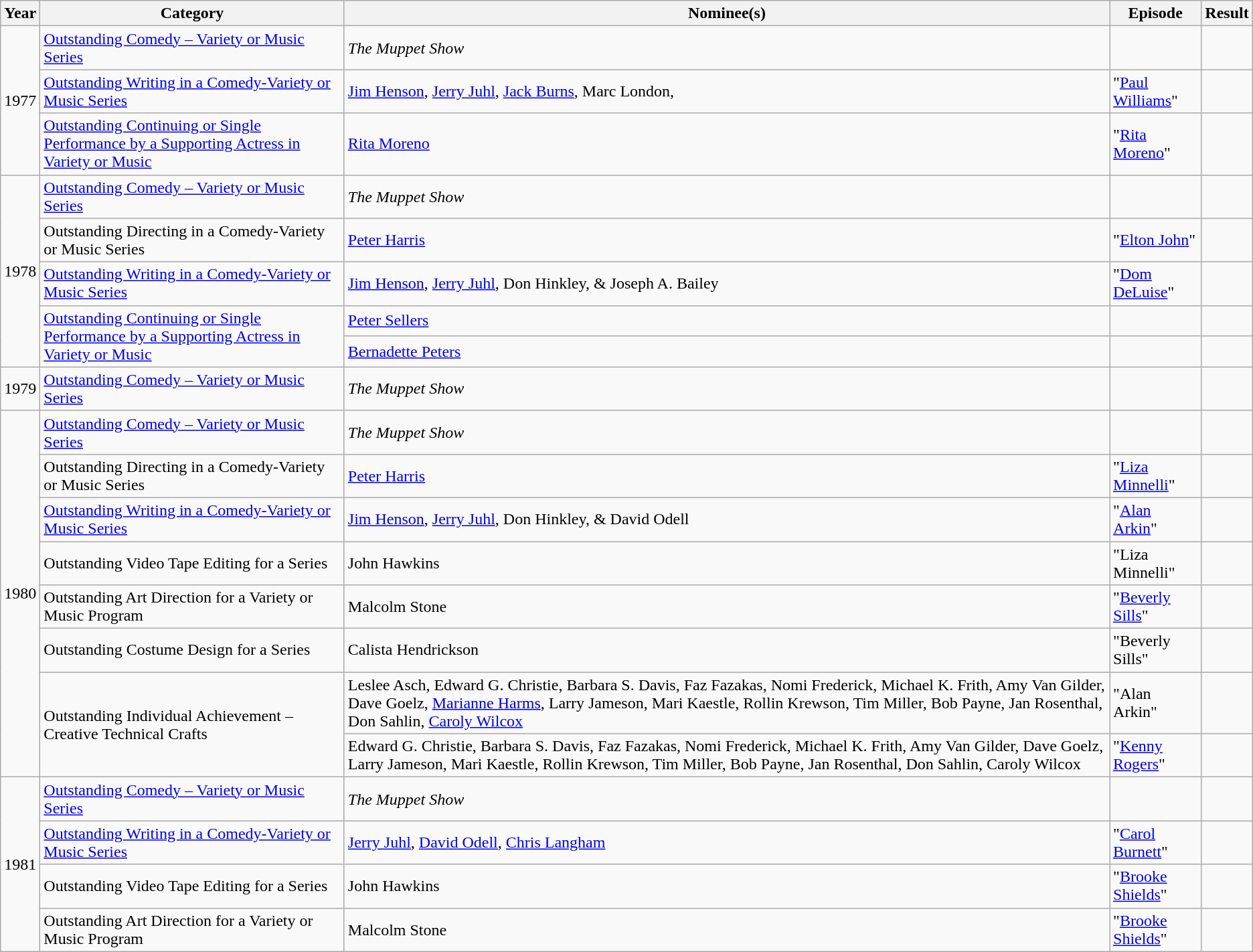<table class="wikitable sortable">
<tr>
<th>Year</th>
<th>Category</th>
<th>Nominee(s)</th>
<th>Episode</th>
<th>Result</th>
</tr>
<tr>
<td rowspan=3>1977</td>
<td><a href='#'>Outstanding Comedy – Variety or Music Series</a></td>
<td><em>The Muppet Show</em></td>
<td></td>
<td></td>
</tr>
<tr>
<td><a href='#'>Outstanding Writing in a Comedy-Variety or Music Series</a></td>
<td><a href='#'>Jim Henson</a>, <a href='#'>Jerry Juhl</a>, <a href='#'>Jack Burns</a>, Marc London,</td>
<td>"<a href='#'>Paul Williams</a>"</td>
<td></td>
</tr>
<tr>
<td><a href='#'>Outstanding Continuing or Single Performance by a Supporting Actress in Variety or Music</a></td>
<td><a href='#'>Rita Moreno</a></td>
<td>"<a href='#'>Rita Moreno</a>"</td>
<td></td>
</tr>
<tr>
<td rowspan=5>1978</td>
<td><a href='#'>Outstanding Comedy – Variety or Music Series</a></td>
<td><em>The Muppet Show</em></td>
<td></td>
<td></td>
</tr>
<tr>
<td>Outstanding Directing in a Comedy-Variety or Music Series</td>
<td><a href='#'>Peter Harris</a></td>
<td>"<a href='#'>Elton John</a>"</td>
<td></td>
</tr>
<tr>
<td><a href='#'>Outstanding Writing in a Comedy-Variety or Music Series</a></td>
<td><a href='#'>Jim Henson</a>, <a href='#'>Jerry Juhl</a>, Don Hinkley, & Joseph A. Bailey</td>
<td>"<a href='#'>Dom DeLuise</a>"</td>
<td></td>
</tr>
<tr>
<td rowspan=2><a href='#'>Outstanding Continuing or Single Performance by a Supporting Actress in Variety or Music</a></td>
<td><a href='#'>Peter Sellers</a></td>
<td></td>
<td></td>
</tr>
<tr>
<td><a href='#'>Bernadette Peters</a></td>
<td></td>
<td></td>
</tr>
<tr>
<td>1979</td>
<td><a href='#'>Outstanding Comedy – Variety or Music Series</a></td>
<td><em>The Muppet Show</em></td>
<td></td>
<td></td>
</tr>
<tr>
<td rowspan=8>1980</td>
<td><a href='#'>Outstanding Comedy – Variety or Music Series</a></td>
<td><em>The Muppet Show</em></td>
<td></td>
<td></td>
</tr>
<tr>
<td>Outstanding Directing in a Comedy-Variety or Music Series</td>
<td><a href='#'>Peter Harris</a></td>
<td>"<a href='#'>Liza Minnelli</a>"</td>
<td></td>
</tr>
<tr>
<td><a href='#'>Outstanding Writing in a Comedy-Variety or Music Series</a></td>
<td><a href='#'>Jim Henson</a>, <a href='#'>Jerry Juhl</a>, Don Hinkley, & David Odell</td>
<td>"<a href='#'>Alan Arkin</a>"</td>
<td></td>
</tr>
<tr>
<td>Outstanding Video Tape Editing for a Series</td>
<td>John Hawkins</td>
<td>"Liza Minnelli"</td>
<td></td>
</tr>
<tr>
<td>Outstanding Art Direction for a Variety or Music Program</td>
<td>Malcolm Stone</td>
<td>"<a href='#'>Beverly Sills</a>"</td>
<td></td>
</tr>
<tr>
<td>Outstanding Costume Design for a Series</td>
<td>Calista Hendrickson</td>
<td>"Beverly Sills"</td>
<td></td>
</tr>
<tr>
<td rowspan=2>Outstanding Individual Achievement – Creative Technical Crafts</td>
<td>Leslee Asch, Edward G. Christie, Barbara S. Davis, Faz Fazakas, Nomi Frederick, Michael K. Frith, Amy Van Gilder, Dave Goelz, <a href='#'>Marianne Harms</a>, Larry Jameson, Mari Kaestle, Rollin Krewson, Tim Miller, Bob Payne, Jan Rosenthal, Don Sahlin, <a href='#'>Caroly Wilcox</a></td>
<td>"Alan Arkin"</td>
<td></td>
</tr>
<tr>
<td>Edward G. Christie, Barbara S. Davis, Faz Fazakas, Nomi Frederick, Michael K. Frith, Amy Van Gilder, Dave Goelz, Larry Jameson, Mari Kaestle, Rollin Krewson, Tim Miller, Bob Payne, Jan Rosenthal, Don Sahlin, Caroly Wilcox</td>
<td>"<a href='#'>Kenny Rogers</a>"</td>
<td></td>
</tr>
<tr>
<td rowspan=4>1981</td>
<td><a href='#'>Outstanding Comedy – Variety or Music Series</a></td>
<td><em>The Muppet Show</em></td>
<td></td>
<td></td>
</tr>
<tr>
<td><a href='#'>Outstanding Writing in a Comedy-Variety or Music Series</a></td>
<td><a href='#'>Jerry Juhl</a>, <a href='#'>David Odell</a>, <a href='#'>Chris Langham</a></td>
<td>"<a href='#'>Carol Burnett</a>"</td>
<td></td>
</tr>
<tr>
<td>Outstanding Video Tape Editing for a Series</td>
<td>John Hawkins</td>
<td>"<a href='#'>Brooke Shields</a>"</td>
<td></td>
</tr>
<tr>
<td>Outstanding Art Direction for a Variety or Music Program</td>
<td>Malcolm Stone</td>
<td>"<a href='#'>Brooke Shields</a>"</td>
<td></td>
</tr>
</table>
